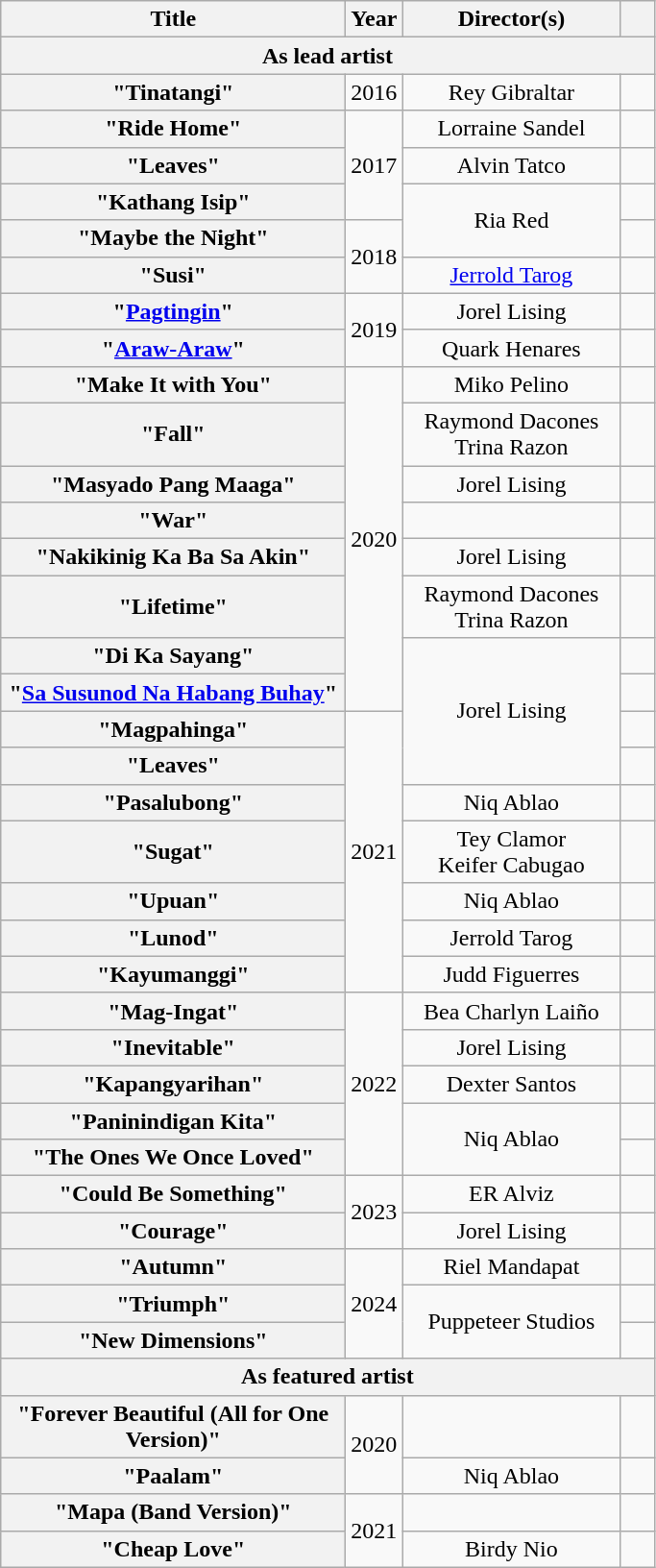<table class="wikitable plainrowheaders" style="text-align:center;">
<tr>
<th scope="col" style="width:14.5em;">Title</th>
<th scope="col" style="width:1em;">Year</th>
<th scope="col" style="width:9em;">Director(s)</th>
<th scope="col" class="unsortable" style="width:1em;"></th>
</tr>
<tr>
<th scope="col" colspan="5">As lead artist</th>
</tr>
<tr>
<th scope="row">"Tinatangi" <br></th>
<td>2016</td>
<td>Rey Gibraltar</td>
<td></td>
</tr>
<tr>
<th scope="row">"Ride Home"</th>
<td rowspan="3">2017</td>
<td>Lorraine Sandel</td>
<td></td>
</tr>
<tr>
<th scope="row">"Leaves"</th>
<td>Alvin Tatco</td>
<td></td>
</tr>
<tr>
<th scope="row">"Kathang Isip"</th>
<td rowspan="2">Ria Red</td>
<td></td>
</tr>
<tr>
<th scope="row">"Maybe the Night"</th>
<td rowspan="2">2018</td>
<td></td>
</tr>
<tr>
<th scope="row">"Susi"</th>
<td><a href='#'>Jerrold Tarog</a></td>
<td></td>
</tr>
<tr>
<th scope="row">"<a href='#'>Pagtingin</a>"</th>
<td rowspan="2">2019</td>
<td>Jorel Lising</td>
<td></td>
</tr>
<tr>
<th scope="row">"<a href='#'>Araw-Araw</a>"</th>
<td>Quark Henares</td>
<td></td>
</tr>
<tr>
<th scope="row">"Make It with You"</th>
<td rowspan="8">2020</td>
<td>Miko Pelino</td>
<td></td>
</tr>
<tr>
<th scope="row">"Fall"</th>
<td>Raymond Dacones <br> Trina Razon</td>
<td></td>
</tr>
<tr>
<th scope="row">"Masyado Pang Maaga"</th>
<td>Jorel Lising</td>
<td></td>
</tr>
<tr>
<th scope="row">"War"</th>
<td></td>
<td></td>
</tr>
<tr>
<th scope="row">"Nakikinig Ka Ba Sa Akin"</th>
<td>Jorel Lising</td>
<td></td>
</tr>
<tr>
<th scope="row">"Lifetime"</th>
<td>Raymond Dacones <br> Trina Razon</td>
<td></td>
</tr>
<tr>
<th scope="row">"Di Ka Sayang"</th>
<td rowspan="4">Jorel Lising</td>
<td></td>
</tr>
<tr>
<th scope="row">"<a href='#'>Sa Susunod Na Habang Buhay</a>"</th>
<td></td>
</tr>
<tr>
<th scope="row">"Magpahinga"</th>
<td rowspan="7">2021</td>
<td></td>
</tr>
<tr>
<th scope="row">"Leaves"<br></th>
<td></td>
</tr>
<tr>
<th scope="row">"Pasalubong"<br></th>
<td>Niq Ablao</td>
<td></td>
</tr>
<tr>
<th scope="row">"Sugat"<br></th>
<td>Tey Clamor<br>Keifer Cabugao</td>
<td></td>
</tr>
<tr>
<th scope="row">"Upuan"</th>
<td>Niq Ablao</td>
<td></td>
</tr>
<tr>
<th scope="row">"Lunod"<br></th>
<td>Jerrold Tarog</td>
<td></td>
</tr>
<tr>
<th scope="row">"Kayumanggi"</th>
<td>Judd Figuerres</td>
<td></td>
</tr>
<tr>
<th scope="row">"Mag-Ingat"</th>
<td rowspan="5">2022</td>
<td>Bea Charlyn Laiño</td>
<td></td>
</tr>
<tr>
<th scope="row">"Inevitable"</th>
<td>Jorel Lising</td>
<td></td>
</tr>
<tr>
<th scope="row">"Kapangyarihan"<br></th>
<td>Dexter Santos</td>
<td></td>
</tr>
<tr>
<th scope="row">"Paninindigan Kita"</th>
<td rowspan="2">Niq Ablao</td>
<td></td>
</tr>
<tr>
<th scope="row">"The Ones We Once Loved"</th>
<td></td>
</tr>
<tr>
<th scope="row">"Could Be Something"</th>
<td rowspan="2">2023</td>
<td>ER Alviz</td>
<td></td>
</tr>
<tr>
<th scope="row">"Courage"</th>
<td>Jorel Lising</td>
<td></td>
</tr>
<tr>
<th scope="row">"Autumn"<br></th>
<td rowspan="3">2024</td>
<td>Riel Mandapat</td>
<td></td>
</tr>
<tr>
<th scope="row">"Triumph"</th>
<td rowspan="2">Puppeteer Studios</td>
<td></td>
</tr>
<tr>
<th scope="row">"New Dimensions"</th>
<td></td>
</tr>
<tr>
<th scope="col" colspan="5">As featured artist</th>
</tr>
<tr>
<th scope="row">"Forever Beautiful (All for One Version)"</th>
<td rowspan="2">2020</td>
<td></td>
<td></td>
</tr>
<tr>
<th scope="row">"Paalam" <br></th>
<td>Niq Ablao</td>
<td></td>
</tr>
<tr>
<th scope="row">"Mapa (Band Version)"<br></th>
<td rowspan="2">2021</td>
<td></td>
<td></td>
</tr>
<tr>
<th scope="row">"Cheap Love"<br></th>
<td>Birdy Nio</td>
<td></td>
</tr>
</table>
